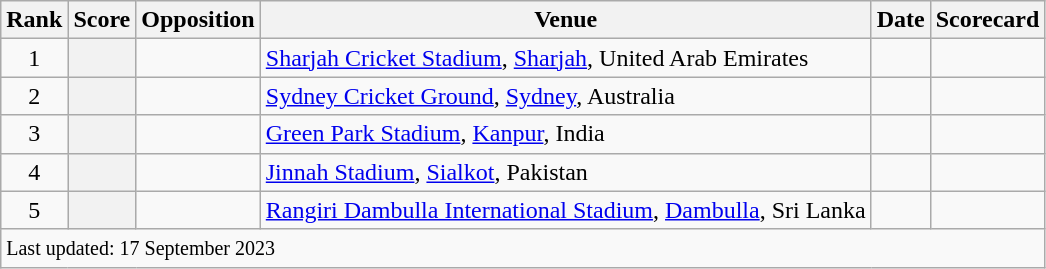<table class="wikitable sortable">
<tr>
<th scope=col>Rank</th>
<th scope=col>Score</th>
<th scope=col>Opposition</th>
<th scope=col>Venue</th>
<th scope=col>Date</th>
<th scope=col>Scorecard</th>
</tr>
<tr>
<td align=center>1</td>
<th scope=row style=text-align:center;></th>
<td></td>
<td><a href='#'>Sharjah Cricket Stadium</a>, <a href='#'>Sharjah</a>, United Arab Emirates</td>
<td></td>
<td></td>
</tr>
<tr>
<td align=center>2</td>
<th scope=row style=text-align:center;></th>
<td></td>
<td><a href='#'>Sydney Cricket Ground</a>, <a href='#'>Sydney</a>, Australia</td>
<td></td>
<td></td>
</tr>
<tr>
<td align=center>3</td>
<th scope=row style=text-align:center;></th>
<td></td>
<td><a href='#'>Green Park Stadium</a>, <a href='#'>Kanpur</a>, India</td>
<td></td>
<td></td>
</tr>
<tr>
<td align=center>4</td>
<th scope=row style=text-align:center;></th>
<td></td>
<td><a href='#'>Jinnah Stadium</a>, <a href='#'>Sialkot</a>, Pakistan</td>
<td></td>
<td></td>
</tr>
<tr>
<td align=center>5</td>
<th scope=row style=text-align:center;></th>
<td></td>
<td><a href='#'>Rangiri Dambulla International Stadium</a>, <a href='#'>Dambulla</a>, Sri Lanka</td>
<td></td>
<td></td>
</tr>
<tr class=sortbottom>
<td colspan=6><small>Last updated: 17 September 2023 </small></td>
</tr>
</table>
